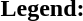<table class="toccolours" style="font-size:100%; white-space:nowrap;">
<tr>
<td><strong>Legend:</strong></td>
<td>      </td>
</tr>
<tr>
<td></td>
</tr>
<tr>
<td></td>
</tr>
</table>
